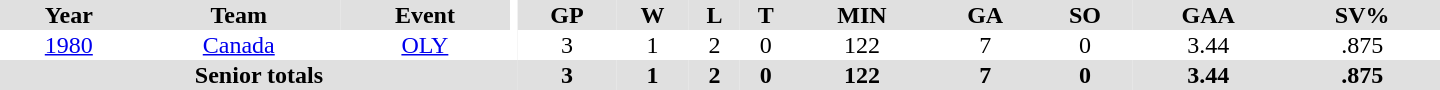<table border="0" cellpadding="1" cellspacing="0" ID="Table3" style="text-align:center; width:60em">
<tr ALIGN="center" bgcolor="#e0e0e0">
<th>Year</th>
<th>Team</th>
<th>Event</th>
<th rowspan="99" bgcolor="#ffffff"></th>
<th>GP</th>
<th>W</th>
<th>L</th>
<th>T</th>
<th>MIN</th>
<th>GA</th>
<th>SO</th>
<th>GAA</th>
<th>SV%</th>
</tr>
<tr>
<td><a href='#'>1980</a></td>
<td><a href='#'>Canada</a></td>
<td><a href='#'>OLY</a></td>
<td>3</td>
<td>1</td>
<td>2</td>
<td>0</td>
<td>122</td>
<td>7</td>
<td>0</td>
<td>3.44</td>
<td>.875</td>
</tr>
<tr bgcolor="#e0e0e0">
<th colspan=4>Senior totals</th>
<th>3</th>
<th>1</th>
<th>2</th>
<th>0</th>
<th>122</th>
<th>7</th>
<th>0</th>
<th>3.44</th>
<th>.875</th>
</tr>
</table>
